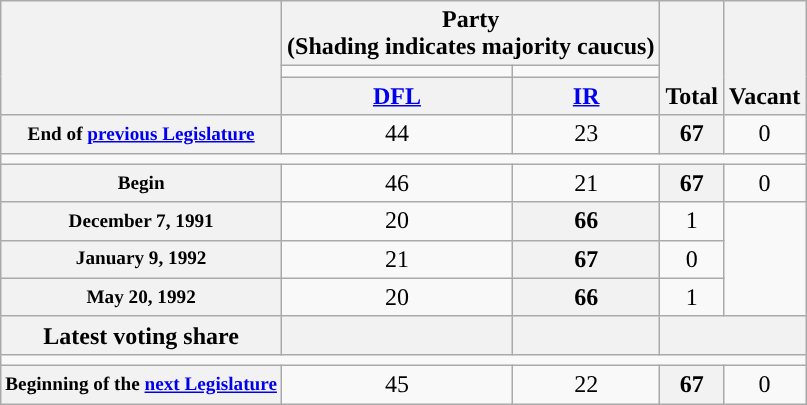<table class=wikitable style="text-align:center">
<tr style="vertical-align:bottom;">
<th rowspan=3></th>
<th colspan=2>Party <div>(Shading indicates majority caucus)</div></th>
<th rowspan=3>Total</th>
<th rowspan=3>Vacant</th>
</tr>
<tr style="height:5px">
<td style="background-color:"></td>
<td style="background-color:"></td>
</tr>
<tr>
<th><a href='#'>DFL</a></th>
<th><a href='#'>IR</a></th>
</tr>
<tr>
<th style="white-space:nowrap; font-size:80%;">End of <a href='#'>previous Legislature</a></th>
<td>44</td>
<td>23</td>
<th>67</th>
<td>0</td>
</tr>
<tr>
<td colspan=5></td>
</tr>
<tr>
<th style="font-size:80%">Begin</th>
<td>46</td>
<td>21</td>
<th>67</th>
<td>0</td>
</tr>
<tr>
<th style="font-size:80%">December 7, 1991 </th>
<td>20</td>
<th>66</th>
<td>1</td>
</tr>
<tr>
<th style="font-size:80%">January 9, 1992 </th>
<td>21</td>
<th>67</th>
<td>0</td>
</tr>
<tr>
<th style="font-size:80%">May 20, 1992 </th>
<td>20</td>
<th>66</th>
<td>1</td>
</tr>
<tr>
<th>Latest voting share</th>
<th></th>
<th></th>
<th colspan=2></th>
</tr>
<tr>
<td colspan=5></td>
</tr>
<tr>
<th style="white-space:nowrap; font-size:80%;">Beginning of the <a href='#'>next Legislature</a></th>
<td>45</td>
<td>22</td>
<th>67</th>
<td>0</td>
</tr>
</table>
